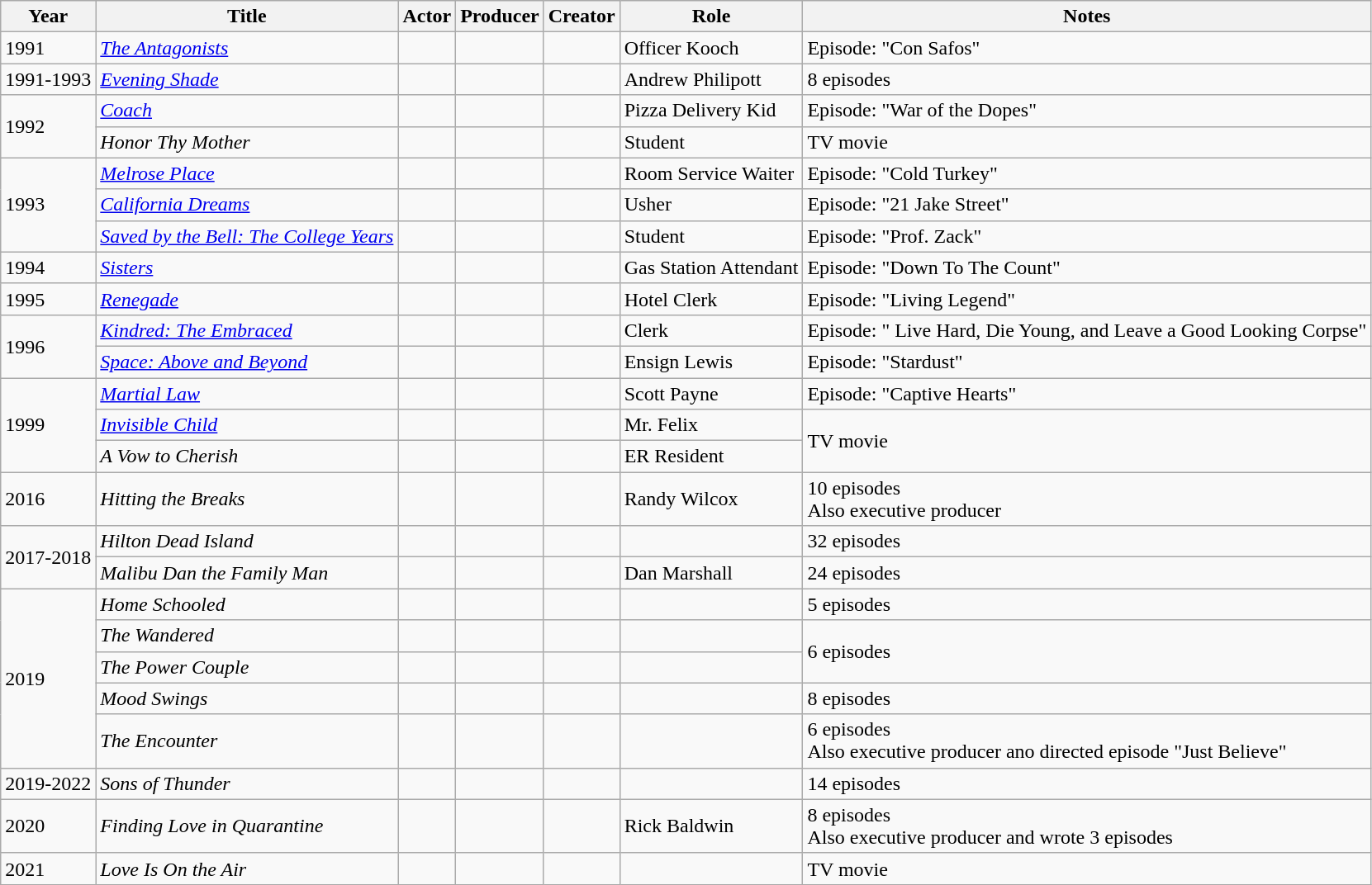<table class="wikitable sortable">
<tr>
<th>Year</th>
<th>Title</th>
<th>Actor</th>
<th>Producer</th>
<th>Creator</th>
<th>Role</th>
<th>Notes</th>
</tr>
<tr>
<td>1991</td>
<td><em><a href='#'>The Antagonists</a></em></td>
<td></td>
<td></td>
<td></td>
<td>Officer Kooch</td>
<td>Episode: "Con Safos"</td>
</tr>
<tr>
<td>1991-1993</td>
<td><em><a href='#'>Evening Shade</a></em></td>
<td></td>
<td></td>
<td></td>
<td>Andrew Philipott</td>
<td>8 episodes</td>
</tr>
<tr>
<td rowspan="2">1992</td>
<td><em><a href='#'>Coach</a></em></td>
<td></td>
<td></td>
<td></td>
<td>Pizza Delivery Kid</td>
<td>Episode: "War of the Dopes"</td>
</tr>
<tr>
<td><em>Honor Thy Mother</em></td>
<td></td>
<td></td>
<td></td>
<td>Student</td>
<td>TV movie</td>
</tr>
<tr>
<td rowspan="3">1993</td>
<td><em><a href='#'>Melrose Place</a></em></td>
<td></td>
<td></td>
<td></td>
<td>Room Service Waiter</td>
<td>Episode: "Cold Turkey"</td>
</tr>
<tr>
<td><em><a href='#'>California Dreams</a></em></td>
<td></td>
<td></td>
<td></td>
<td>Usher</td>
<td>Episode: "21 Jake Street"</td>
</tr>
<tr>
<td><em><a href='#'>Saved by the Bell: The College Years</a></em></td>
<td></td>
<td></td>
<td></td>
<td>Student</td>
<td>Episode: "Prof. Zack"</td>
</tr>
<tr>
<td>1994</td>
<td><em><a href='#'>Sisters</a></em></td>
<td></td>
<td></td>
<td></td>
<td>Gas Station Attendant</td>
<td>Episode: "Down To The Count"</td>
</tr>
<tr>
<td>1995</td>
<td><em><a href='#'>Renegade</a></em></td>
<td></td>
<td></td>
<td></td>
<td>Hotel Clerk</td>
<td>Episode: "Living Legend"</td>
</tr>
<tr>
<td rowspan="2">1996</td>
<td><em><a href='#'>Kindred: The Embraced</a></em></td>
<td></td>
<td></td>
<td></td>
<td>Clerk</td>
<td>Episode: " Live Hard, Die Young, and Leave a Good Looking Corpse"</td>
</tr>
<tr>
<td><em><a href='#'>Space: Above and Beyond</a></em></td>
<td></td>
<td></td>
<td></td>
<td>Ensign Lewis</td>
<td>Episode: "Stardust"</td>
</tr>
<tr>
<td rowspan="3">1999</td>
<td><em><a href='#'>Martial Law</a></em></td>
<td></td>
<td></td>
<td></td>
<td>Scott Payne</td>
<td>Episode: "Captive Hearts"</td>
</tr>
<tr>
<td><em><a href='#'>Invisible Child</a></em></td>
<td></td>
<td></td>
<td></td>
<td>Mr. Felix</td>
<td rowspan="2">TV movie</td>
</tr>
<tr>
<td><em>A Vow to Cherish</em></td>
<td></td>
<td></td>
<td></td>
<td>ER Resident</td>
</tr>
<tr>
<td>2016</td>
<td><em>Hitting the Breaks</em></td>
<td></td>
<td></td>
<td></td>
<td>Randy Wilcox</td>
<td>10 episodes<br>Also executive producer</td>
</tr>
<tr>
<td rowspan=2>2017-2018</td>
<td><em>Hilton Dead Island</em></td>
<td></td>
<td></td>
<td></td>
<td></td>
<td>32 episodes</td>
</tr>
<tr>
<td><em>Malibu Dan the Family Man</em></td>
<td></td>
<td></td>
<td></td>
<td>Dan Marshall</td>
<td>24 episodes</td>
</tr>
<tr>
<td rowspan=5>2019</td>
<td><em>Home Schooled</em></td>
<td></td>
<td></td>
<td></td>
<td></td>
<td>5 episodes</td>
</tr>
<tr>
<td><em>The Wandered</em></td>
<td></td>
<td></td>
<td></td>
<td></td>
<td rowspan=2>6 episodes</td>
</tr>
<tr>
<td><em>The Power Couple</em></td>
<td></td>
<td></td>
<td></td>
<td></td>
</tr>
<tr>
<td><em>Mood Swings</em></td>
<td></td>
<td></td>
<td></td>
<td></td>
<td>8 episodes</td>
</tr>
<tr>
<td><em>The Encounter</em></td>
<td></td>
<td></td>
<td></td>
<td></td>
<td>6 episodes<br>Also executive producer ano directed episode "Just Believe"</td>
</tr>
<tr>
<td>2019-2022</td>
<td><em>Sons of Thunder</em></td>
<td></td>
<td></td>
<td></td>
<td></td>
<td>14 episodes</td>
</tr>
<tr>
<td>2020</td>
<td><em>Finding Love in Quarantine</em></td>
<td></td>
<td></td>
<td></td>
<td>Rick Baldwin</td>
<td>8 episodes<br>Also executive producer and wrote 3 episodes</td>
</tr>
<tr>
<td>2021</td>
<td><em>Love Is On the Air</em></td>
<td></td>
<td></td>
<td></td>
<td></td>
<td>TV movie</td>
</tr>
</table>
